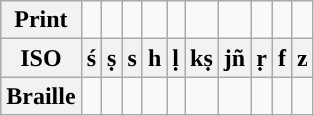<table class="wikitable">
<tr>
<th>Print</th>
<td></td>
<td></td>
<td></td>
<td></td>
<td></td>
<td></td>
<td></td>
<td></td>
<td></td>
<td></td>
</tr>
<tr>
<th>ISO</th>
<th>ś</th>
<th>ṣ</th>
<th>s</th>
<th>h</th>
<th>ḷ</th>
<th>kṣ</th>
<th>jñ</th>
<th>ṛ</th>
<th>f</th>
<th>z</th>
</tr>
<tr>
<th>Braille</th>
<td></td>
<td></td>
<td></td>
<td></td>
<td></td>
<td></td>
<td></td>
<td></td>
<td></td>
<td></td>
</tr>
</table>
